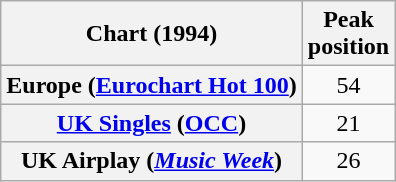<table class="wikitable sortable plainrowheaders" style="text-align:center">
<tr>
<th scope="col">Chart (1994)</th>
<th scope="col">Peak<br>position</th>
</tr>
<tr>
<th scope="row">Europe (<a href='#'>Eurochart Hot 100</a>)</th>
<td>54</td>
</tr>
<tr>
<th scope="row"><a href='#'>UK Singles</a> (<a href='#'>OCC</a>)</th>
<td>21</td>
</tr>
<tr>
<th scope="row">UK Airplay (<em><a href='#'>Music Week</a></em>)</th>
<td>26</td>
</tr>
</table>
